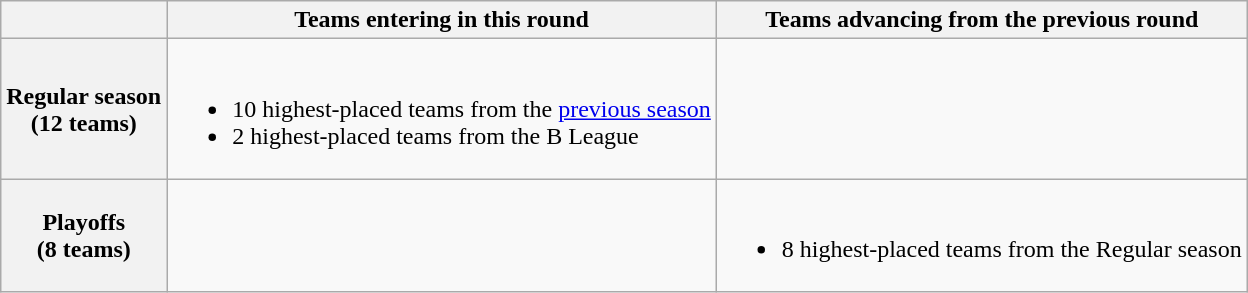<table class="wikitable">
<tr>
<th></th>
<th>Teams entering in this round</th>
<th>Teams advancing from the previous round</th>
</tr>
<tr>
<th>Regular season<br>(12 teams)</th>
<td><br><ul><li>10 highest-placed teams from the <a href='#'>previous season</a></li><li>2 highest-placed teams from the B League</li></ul></td>
<td></td>
</tr>
<tr>
<th>Playoffs<br>(8 teams)</th>
<td></td>
<td><br><ul><li>8 highest-placed teams from the Regular season</li></ul></td>
</tr>
</table>
